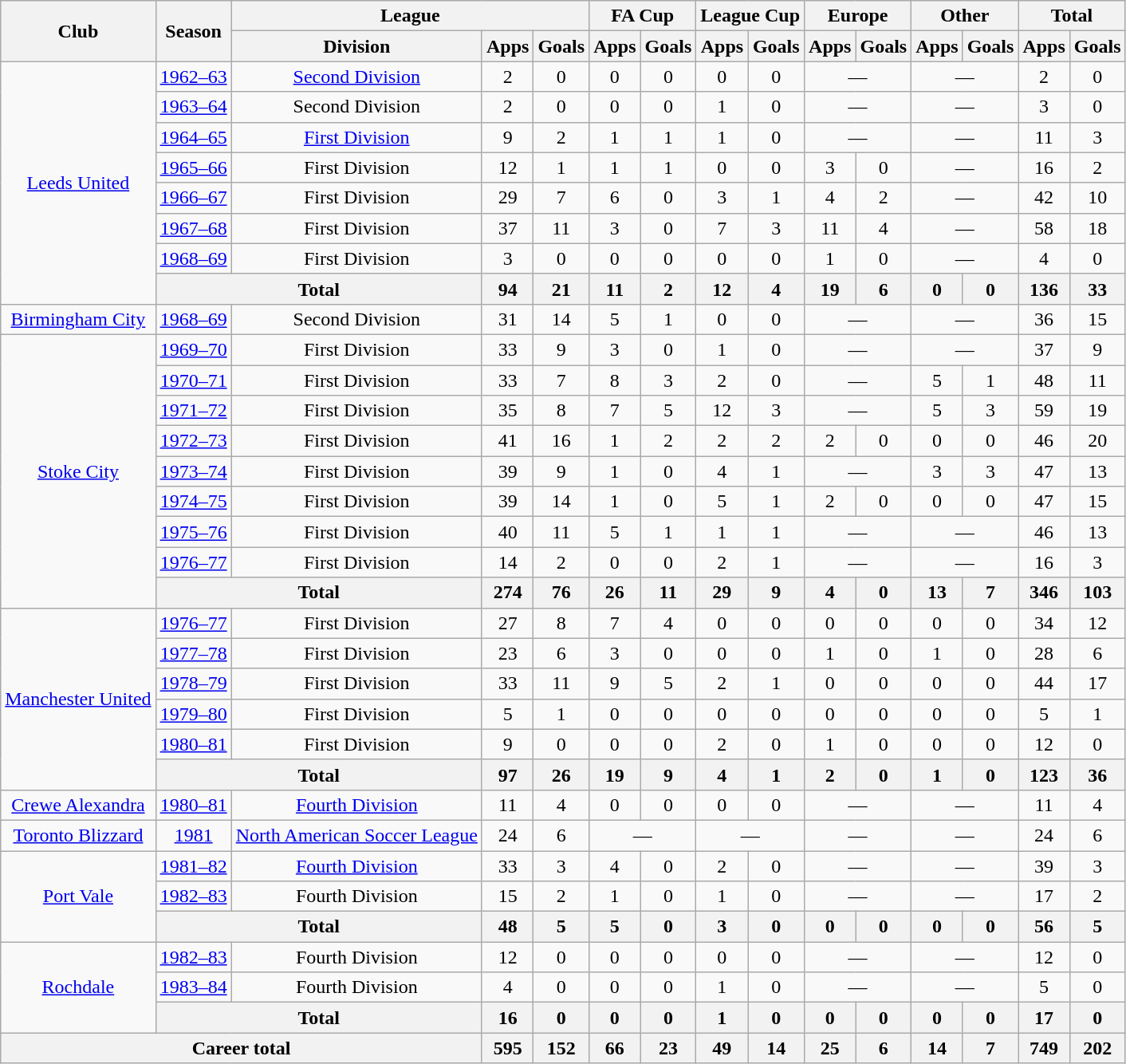<table class="wikitable" style="text-align: center;">
<tr>
<th rowspan="2">Club</th>
<th rowspan="2">Season</th>
<th colspan="3">League</th>
<th colspan="2">FA Cup</th>
<th colspan="2">League Cup</th>
<th colspan="2">Europe</th>
<th colspan="2">Other</th>
<th colspan="2">Total</th>
</tr>
<tr>
<th>Division</th>
<th>Apps</th>
<th>Goals</th>
<th>Apps</th>
<th>Goals</th>
<th>Apps</th>
<th>Goals</th>
<th>Apps</th>
<th>Goals</th>
<th>Apps</th>
<th>Goals</th>
<th>Apps</th>
<th>Goals</th>
</tr>
<tr>
<td rowspan="8"><a href='#'>Leeds United</a></td>
<td><a href='#'>1962–63</a></td>
<td><a href='#'>Second Division</a></td>
<td>2</td>
<td>0</td>
<td>0</td>
<td>0</td>
<td>0</td>
<td>0</td>
<td colspan="2">—</td>
<td colspan="2">—</td>
<td>2</td>
<td>0</td>
</tr>
<tr>
<td><a href='#'>1963–64</a></td>
<td>Second Division</td>
<td>2</td>
<td>0</td>
<td>0</td>
<td>0</td>
<td>1</td>
<td>0</td>
<td colspan="2">—</td>
<td colspan="2">—</td>
<td>3</td>
<td>0</td>
</tr>
<tr>
<td><a href='#'>1964–65</a></td>
<td><a href='#'>First Division</a></td>
<td>9</td>
<td>2</td>
<td>1</td>
<td>1</td>
<td>1</td>
<td>0</td>
<td colspan="2">—</td>
<td colspan="2">—</td>
<td>11</td>
<td>3</td>
</tr>
<tr>
<td><a href='#'>1965–66</a></td>
<td>First Division</td>
<td>12</td>
<td>1</td>
<td>1</td>
<td>1</td>
<td>0</td>
<td>0</td>
<td>3</td>
<td>0</td>
<td colspan="2">—</td>
<td>16</td>
<td>2</td>
</tr>
<tr>
<td><a href='#'>1966–67</a></td>
<td>First Division</td>
<td>29</td>
<td>7</td>
<td>6</td>
<td>0</td>
<td>3</td>
<td>1</td>
<td 5>4</td>
<td>2</td>
<td colspan="2">—</td>
<td>42</td>
<td>10</td>
</tr>
<tr>
<td><a href='#'>1967–68</a></td>
<td>First Division</td>
<td>37</td>
<td>11</td>
<td>3</td>
<td>0</td>
<td>7</td>
<td>3</td>
<td>11</td>
<td>4</td>
<td colspan="2">—</td>
<td>58</td>
<td>18</td>
</tr>
<tr>
<td><a href='#'>1968–69</a></td>
<td>First Division</td>
<td>3</td>
<td>0</td>
<td>0</td>
<td>0</td>
<td>0</td>
<td>0</td>
<td>1</td>
<td>0</td>
<td colspan="2">—</td>
<td>4</td>
<td>0</td>
</tr>
<tr>
<th colspan="2">Total</th>
<th>94</th>
<th>21</th>
<th>11</th>
<th>2</th>
<th>12</th>
<th>4</th>
<th>19</th>
<th>6</th>
<th>0</th>
<th>0</th>
<th>136</th>
<th>33</th>
</tr>
<tr>
<td><a href='#'>Birmingham City</a></td>
<td><a href='#'>1968–69</a></td>
<td>Second Division</td>
<td>31</td>
<td>14</td>
<td>5</td>
<td>1</td>
<td>0</td>
<td>0</td>
<td colspan="2">—</td>
<td colspan="2">—</td>
<td>36</td>
<td>15</td>
</tr>
<tr>
<td rowspan="9"><a href='#'>Stoke City</a></td>
<td><a href='#'>1969–70</a></td>
<td>First Division</td>
<td>33</td>
<td>9</td>
<td>3</td>
<td>0</td>
<td>1</td>
<td>0</td>
<td colspan="2">—</td>
<td colspan="2">—</td>
<td>37</td>
<td>9</td>
</tr>
<tr>
<td><a href='#'>1970–71</a></td>
<td>First Division</td>
<td>33</td>
<td>7</td>
<td>8</td>
<td>3</td>
<td>2</td>
<td>0</td>
<td colspan="2">—</td>
<td>5</td>
<td>1</td>
<td>48</td>
<td>11</td>
</tr>
<tr>
<td><a href='#'>1971–72</a></td>
<td>First Division</td>
<td>35</td>
<td>8</td>
<td>7</td>
<td>5</td>
<td>12</td>
<td>3</td>
<td colspan="2">—</td>
<td>5</td>
<td>3</td>
<td>59</td>
<td>19</td>
</tr>
<tr>
<td><a href='#'>1972–73</a></td>
<td>First Division</td>
<td>41</td>
<td>16</td>
<td>1</td>
<td>2</td>
<td>2</td>
<td>2</td>
<td>2</td>
<td>0</td>
<td>0</td>
<td>0</td>
<td>46</td>
<td>20</td>
</tr>
<tr>
<td><a href='#'>1973–74</a></td>
<td>First Division</td>
<td>39</td>
<td>9</td>
<td>1</td>
<td>0</td>
<td>4</td>
<td>1</td>
<td colspan="2">—</td>
<td>3</td>
<td>3</td>
<td>47</td>
<td>13</td>
</tr>
<tr>
<td><a href='#'>1974–75</a></td>
<td>First Division</td>
<td>39</td>
<td>14</td>
<td>1</td>
<td>0</td>
<td>5</td>
<td>1</td>
<td>2</td>
<td>0</td>
<td>0</td>
<td>0</td>
<td>47</td>
<td>15</td>
</tr>
<tr>
<td><a href='#'>1975–76</a></td>
<td>First Division</td>
<td>40</td>
<td>11</td>
<td>5</td>
<td>1</td>
<td>1</td>
<td>1</td>
<td colspan="2">—</td>
<td colspan="2">—</td>
<td>46</td>
<td>13</td>
</tr>
<tr>
<td><a href='#'>1976–77</a></td>
<td>First Division</td>
<td>14</td>
<td>2</td>
<td>0</td>
<td>0</td>
<td>2</td>
<td>1</td>
<td colspan="2">—</td>
<td colspan="2">—</td>
<td>16</td>
<td>3</td>
</tr>
<tr>
<th colspan="2">Total</th>
<th>274</th>
<th>76</th>
<th>26</th>
<th>11</th>
<th>29</th>
<th>9</th>
<th>4</th>
<th>0</th>
<th>13</th>
<th>7</th>
<th>346</th>
<th>103</th>
</tr>
<tr>
<td rowspan="6"><a href='#'>Manchester United</a></td>
<td><a href='#'>1976–77</a></td>
<td>First Division</td>
<td>27</td>
<td>8</td>
<td>7</td>
<td>4</td>
<td>0</td>
<td>0</td>
<td>0</td>
<td>0</td>
<td>0</td>
<td>0</td>
<td>34</td>
<td>12</td>
</tr>
<tr>
<td><a href='#'>1977–78</a></td>
<td>First Division</td>
<td>23</td>
<td>6</td>
<td>3</td>
<td>0</td>
<td>0</td>
<td>0</td>
<td>1</td>
<td>0</td>
<td>1</td>
<td>0</td>
<td>28</td>
<td>6</td>
</tr>
<tr>
<td><a href='#'>1978–79</a></td>
<td>First Division</td>
<td>33</td>
<td>11</td>
<td>9</td>
<td>5</td>
<td>2</td>
<td>1</td>
<td>0</td>
<td>0</td>
<td>0</td>
<td>0</td>
<td>44</td>
<td>17</td>
</tr>
<tr>
<td><a href='#'>1979–80</a></td>
<td>First Division</td>
<td>5</td>
<td>1</td>
<td>0</td>
<td>0</td>
<td>0</td>
<td>0</td>
<td>0</td>
<td>0</td>
<td>0</td>
<td>0</td>
<td>5</td>
<td>1</td>
</tr>
<tr>
<td><a href='#'>1980–81</a></td>
<td>First Division</td>
<td>9</td>
<td>0</td>
<td>0</td>
<td>0</td>
<td>2</td>
<td>0</td>
<td>1</td>
<td>0</td>
<td>0</td>
<td>0</td>
<td>12</td>
<td>0</td>
</tr>
<tr>
<th colspan="2">Total</th>
<th>97</th>
<th>26</th>
<th>19</th>
<th>9</th>
<th>4</th>
<th>1</th>
<th>2</th>
<th>0</th>
<th>1</th>
<th>0</th>
<th>123</th>
<th>36</th>
</tr>
<tr>
<td><a href='#'>Crewe Alexandra</a></td>
<td><a href='#'>1980–81</a></td>
<td><a href='#'>Fourth Division</a></td>
<td>11</td>
<td>4</td>
<td>0</td>
<td>0</td>
<td>0</td>
<td>0</td>
<td colspan="2">—</td>
<td colspan="2">—</td>
<td>11</td>
<td>4</td>
</tr>
<tr>
<td><a href='#'>Toronto Blizzard</a></td>
<td><a href='#'>1981</a></td>
<td><a href='#'>North American Soccer League</a></td>
<td>24</td>
<td>6</td>
<td colspan="2">—</td>
<td colspan="2">—</td>
<td colspan="2">—</td>
<td colspan="2">—</td>
<td>24</td>
<td>6</td>
</tr>
<tr>
<td rowspan="3"><a href='#'>Port Vale</a></td>
<td><a href='#'>1981–82</a></td>
<td><a href='#'>Fourth Division</a></td>
<td>33</td>
<td>3</td>
<td>4</td>
<td>0</td>
<td>2</td>
<td>0</td>
<td colspan="2">—</td>
<td colspan="2">—</td>
<td>39</td>
<td>3</td>
</tr>
<tr>
<td><a href='#'>1982–83</a></td>
<td>Fourth Division</td>
<td>15</td>
<td>2</td>
<td>1</td>
<td>0</td>
<td>1</td>
<td>0</td>
<td colspan="2">—</td>
<td colspan="2">—</td>
<td>17</td>
<td>2</td>
</tr>
<tr>
<th colspan="2">Total</th>
<th>48</th>
<th>5</th>
<th>5</th>
<th>0</th>
<th>3</th>
<th>0</th>
<th>0</th>
<th>0</th>
<th>0</th>
<th>0</th>
<th>56</th>
<th>5</th>
</tr>
<tr>
<td rowspan=3><a href='#'>Rochdale</a></td>
<td><a href='#'>1982–83</a></td>
<td>Fourth Division</td>
<td>12</td>
<td>0</td>
<td>0</td>
<td>0</td>
<td>0</td>
<td>0</td>
<td colspan="2">—</td>
<td colspan="2">—</td>
<td>12</td>
<td>0</td>
</tr>
<tr>
<td><a href='#'>1983–84</a></td>
<td>Fourth Division</td>
<td>4</td>
<td>0</td>
<td>0</td>
<td>0</td>
<td>1</td>
<td>0</td>
<td colspan="2">—</td>
<td colspan="2">—</td>
<td>5</td>
<td>0</td>
</tr>
<tr>
<th colspan="2">Total</th>
<th>16</th>
<th>0</th>
<th>0</th>
<th>0</th>
<th>1</th>
<th>0</th>
<th>0</th>
<th>0</th>
<th>0</th>
<th>0</th>
<th>17</th>
<th>0</th>
</tr>
<tr>
<th colspan="3">Career total</th>
<th>595</th>
<th>152</th>
<th>66</th>
<th>23</th>
<th>49</th>
<th>14</th>
<th>25</th>
<th>6</th>
<th>14</th>
<th>7</th>
<th>749</th>
<th>202</th>
</tr>
</table>
